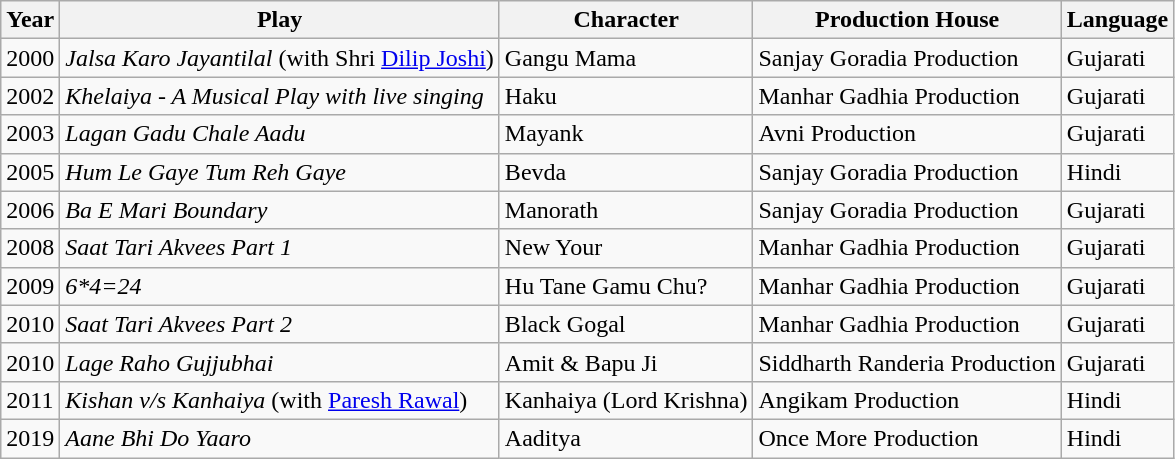<table class="wikitable plainrowheaders sortable" style="margin-right: 0;">
<tr>
<th scope="col">Year</th>
<th scope="col">Play</th>
<th scope="col">Character</th>
<th scope="col">Production House</th>
<th scope="col">Language</th>
</tr>
<tr>
<td>2000</td>
<td><em>Jalsa Karo Jayantilal</em> (with Shri <a href='#'>Dilip Joshi</a>)</td>
<td>Gangu Mama</td>
<td>Sanjay Goradia Production</td>
<td>Gujarati</td>
</tr>
<tr>
<td>2002</td>
<td><em>Khelaiya - A Musical Play with live singing</em></td>
<td>Haku</td>
<td>Manhar Gadhia Production</td>
<td>Gujarati</td>
</tr>
<tr>
<td>2003</td>
<td><em>Lagan Gadu Chale Aadu</em></td>
<td>Mayank</td>
<td>Avni Production</td>
<td>Gujarati</td>
</tr>
<tr>
<td>2005</td>
<td><em>Hum Le Gaye Tum Reh Gaye</em></td>
<td>Bevda</td>
<td>Sanjay Goradia Production</td>
<td>Hindi</td>
</tr>
<tr>
<td>2006</td>
<td><em>Ba E Mari Boundary</em></td>
<td>Manorath</td>
<td>Sanjay Goradia Production</td>
<td>Gujarati</td>
</tr>
<tr>
<td>2008</td>
<td><em>Saat Tari Akvees Part 1</em></td>
<td>New Your</td>
<td>Manhar Gadhia Production</td>
<td>Gujarati</td>
</tr>
<tr>
<td>2009</td>
<td><em>6*4=24</em></td>
<td>Hu Tane Gamu Chu?</td>
<td>Manhar Gadhia Production</td>
<td>Gujarati</td>
</tr>
<tr>
<td>2010</td>
<td><em>Saat Tari Akvees Part 2</em></td>
<td>Black Gogal</td>
<td>Manhar Gadhia Production</td>
<td>Gujarati</td>
</tr>
<tr>
<td>2010</td>
<td><em>Lage Raho Gujjubhai</em></td>
<td>Amit & Bapu Ji</td>
<td>Siddharth Randeria Production</td>
<td>Gujarati</td>
</tr>
<tr>
<td>2011</td>
<td><em>Kishan v/s Kanhaiya</em> (with <a href='#'>Paresh Rawal</a>)</td>
<td>Kanhaiya (Lord Krishna)</td>
<td>Angikam Production</td>
<td>Hindi</td>
</tr>
<tr>
<td>2019</td>
<td><em>Aane Bhi Do Yaaro</em></td>
<td>Aaditya</td>
<td>Once More Production</td>
<td>Hindi</td>
</tr>
</table>
